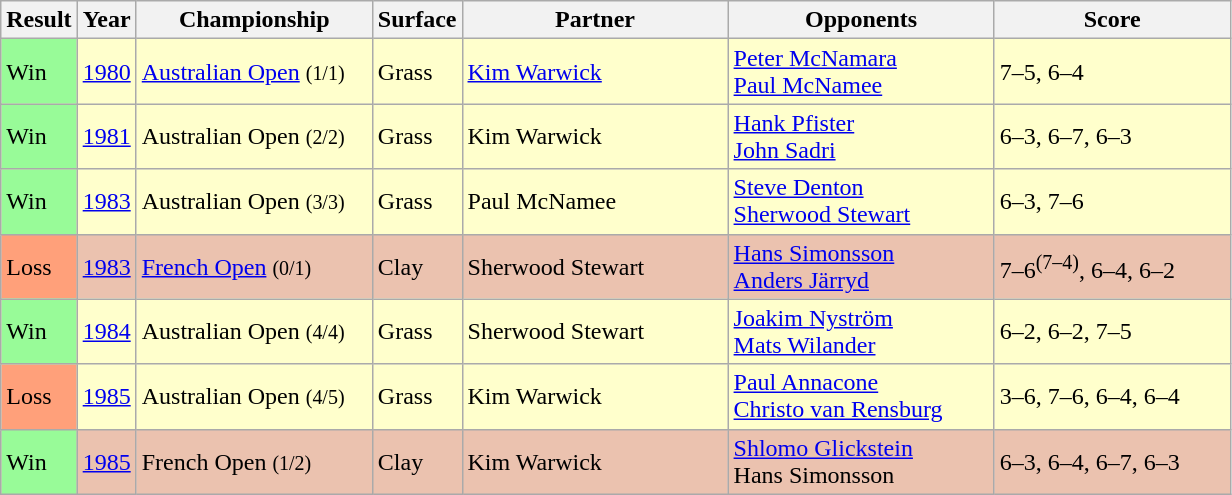<table class="sortable wikitable">
<tr>
<th style="width:40px">Result</th>
<th style="width:30px">Year</th>
<th style="width:150px">Championship</th>
<th style="width:50px">Surface</th>
<th style="width:170px">Partner</th>
<th style="width:170px">Opponents</th>
<th style="width:150px" class="unsortable">Score</th>
</tr>
<tr style="background:#ffffcc;">
<td style="background:#98fb98;">Win</td>
<td><a href='#'>1980</a></td>
<td><a href='#'>Australian Open</a> <small>(1/1)</small></td>
<td>Grass</td>
<td> <a href='#'>Kim Warwick</a></td>
<td> <a href='#'>Peter McNamara</a><br> <a href='#'>Paul McNamee</a></td>
<td>7–5, 6–4</td>
</tr>
<tr style="background:#ffffcc;">
<td style="background:#98fb98;">Win</td>
<td><a href='#'>1981</a></td>
<td>Australian Open <small>(2/2)</small></td>
<td>Grass</td>
<td> Kim Warwick</td>
<td> <a href='#'>Hank Pfister</a><br> <a href='#'>John Sadri</a></td>
<td>6–3, 6–7, 6–3</td>
</tr>
<tr style="background:#ffffcc;">
<td style="background:#98fb98;">Win</td>
<td><a href='#'>1983</a></td>
<td>Australian Open <small>(3/3)</small></td>
<td>Grass</td>
<td> Paul McNamee</td>
<td> <a href='#'>Steve Denton</a><br> <a href='#'>Sherwood Stewart</a></td>
<td>6–3, 7–6</td>
</tr>
<tr style="background:#ebc2af;">
<td style="background:#ffa07a;">Loss</td>
<td><a href='#'>1983</a></td>
<td><a href='#'>French Open</a> <small>(0/1)</small></td>
<td>Clay</td>
<td> Sherwood Stewart</td>
<td> <a href='#'>Hans Simonsson</a><br> <a href='#'>Anders Järryd</a></td>
<td>7–6<sup>(7–4)</sup>, 6–4, 6–2</td>
</tr>
<tr style="background:#ffffcc;">
<td style="background:#98fb98;">Win</td>
<td><a href='#'>1984</a></td>
<td>Australian Open <small>(4/4)</small></td>
<td>Grass</td>
<td> Sherwood Stewart</td>
<td> <a href='#'>Joakim Nyström</a><br> <a href='#'>Mats Wilander</a></td>
<td>6–2, 6–2, 7–5</td>
</tr>
<tr style="background:#ffffcc;">
<td style="background:#ffa07a;">Loss</td>
<td><a href='#'>1985</a></td>
<td>Australian Open <small>(4/5)</small></td>
<td>Grass</td>
<td> Kim Warwick</td>
<td> <a href='#'>Paul Annacone</a><br> <a href='#'>Christo van Rensburg</a></td>
<td>3–6, 7–6, 6–4, 6–4</td>
</tr>
<tr style="background:#ebc2af;">
<td style="background:#98fb98;">Win</td>
<td><a href='#'>1985</a></td>
<td>French Open <small>(1/2)</small></td>
<td>Clay</td>
<td> Kim Warwick</td>
<td> <a href='#'>Shlomo Glickstein</a><br> Hans Simonsson</td>
<td>6–3, 6–4, 6–7, 6–3</td>
</tr>
</table>
